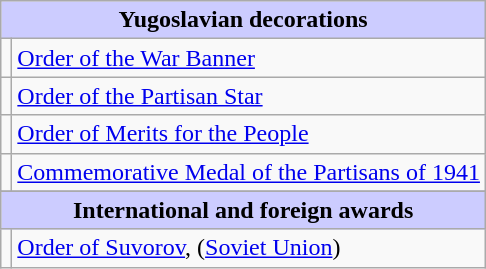<table class="wikitable">
<tr style="background:#ccf; text-align:center;">
<td colspan=2><strong>Yugoslavian decorations</strong></td>
</tr>
<tr>
<td></td>
<td><a href='#'>Order of the War Banner</a></td>
</tr>
<tr>
<td></td>
<td><a href='#'>Order of the Partisan Star</a></td>
</tr>
<tr>
<td></td>
<td><a href='#'>Order of Merits for the People</a></td>
</tr>
<tr>
<td></td>
<td><a href='#'>Commemorative Medal of the Partisans of 1941</a></td>
</tr>
<tr>
</tr>
<tr style="background:#ccf; text-align:center;">
<td colspan=2><strong>International and foreign awards</strong></td>
</tr>
<tr>
<td></td>
<td><a href='#'>Order of Suvorov</a>, (<a href='#'>Soviet Union</a>)</td>
</tr>
</table>
